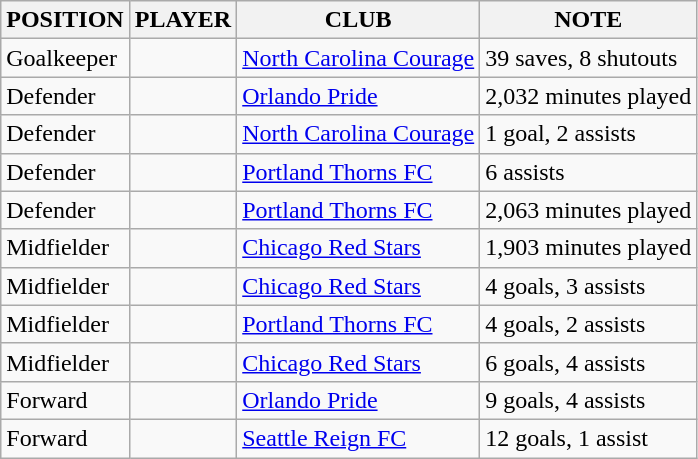<table class="wikitable sortable">
<tr>
<th>POSITION</th>
<th>PLAYER</th>
<th>CLUB</th>
<th>NOTE</th>
</tr>
<tr>
<td>Goalkeeper</td>
<td> </td>
<td><a href='#'>North Carolina Courage</a></td>
<td>39 saves, 8 shutouts</td>
</tr>
<tr>
<td>Defender</td>
<td> </td>
<td><a href='#'>Orlando Pride</a></td>
<td>2,032 minutes played</td>
</tr>
<tr>
<td>Defender</td>
<td> </td>
<td><a href='#'>North Carolina Courage</a></td>
<td>1 goal, 2 assists</td>
</tr>
<tr>
<td>Defender</td>
<td> </td>
<td><a href='#'>Portland Thorns FC</a></td>
<td>6 assists</td>
</tr>
<tr>
<td>Defender</td>
<td> </td>
<td><a href='#'>Portland Thorns FC</a></td>
<td>2,063 minutes played</td>
</tr>
<tr>
<td>Midfielder</td>
<td> </td>
<td><a href='#'>Chicago Red Stars</a></td>
<td>1,903 minutes played</td>
</tr>
<tr>
<td>Midfielder</td>
<td> </td>
<td><a href='#'>Chicago Red Stars</a></td>
<td>4 goals, 3 assists</td>
</tr>
<tr>
<td>Midfielder</td>
<td> </td>
<td><a href='#'>Portland Thorns FC</a></td>
<td>4 goals, 2 assists</td>
</tr>
<tr>
<td>Midfielder</td>
<td> </td>
<td><a href='#'>Chicago Red Stars</a></td>
<td>6 goals, 4 assists</td>
</tr>
<tr>
<td>Forward</td>
<td> </td>
<td><a href='#'>Orlando Pride</a></td>
<td>9 goals, 4 assists</td>
</tr>
<tr>
<td>Forward</td>
<td> </td>
<td><a href='#'>Seattle Reign FC</a></td>
<td>12 goals, 1 assist</td>
</tr>
</table>
